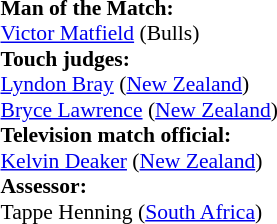<table width=100% style="font-size: 90%">
<tr>
<td><br><strong>Man of the Match:</strong>
<br><a href='#'>Victor Matfield</a> (Bulls)<br><strong>Touch judges:</strong>
<br><a href='#'>Lyndon Bray</a> (<a href='#'>New Zealand</a>)
<br><a href='#'>Bryce Lawrence</a> (<a href='#'>New Zealand</a>)
<br><strong>Television match official:</strong>
<br><a href='#'>Kelvin Deaker</a> (<a href='#'>New Zealand</a>)
<br><strong>Assessor:</strong>
<br>Tappe Henning (<a href='#'>South Africa</a>)</td>
</tr>
</table>
